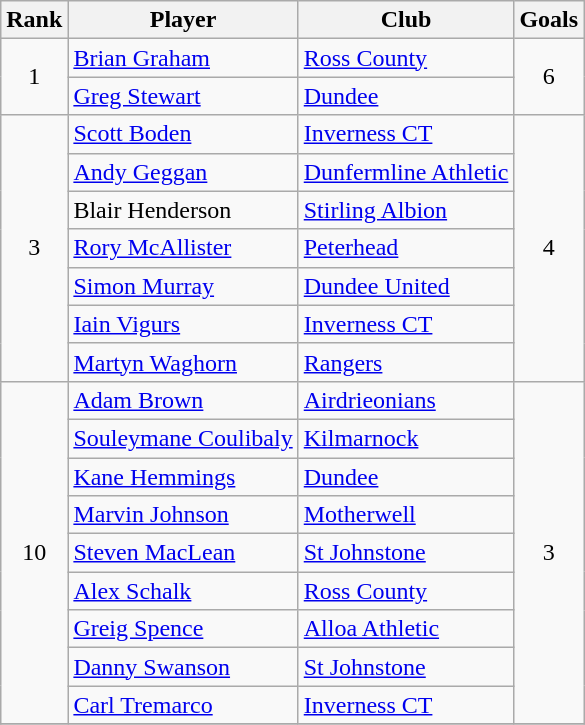<table class="wikitable sortable" style="text-align:center">
<tr>
<th>Rank</th>
<th>Player</th>
<th>Club</th>
<th>Goals</th>
</tr>
<tr>
<td rowspan=2>1</td>
<td align="left"> <a href='#'>Brian Graham</a></td>
<td align="left"><a href='#'>Ross County</a></td>
<td rowspan=2>6</td>
</tr>
<tr>
<td align="left"> <a href='#'>Greg Stewart</a></td>
<td align="left"><a href='#'>Dundee</a></td>
</tr>
<tr>
<td rowspan=7>3</td>
<td align="left"> <a href='#'>Scott Boden</a></td>
<td align="left"><a href='#'>Inverness CT</a></td>
<td rowspan=7>4</td>
</tr>
<tr>
<td align="left"> <a href='#'>Andy Geggan</a></td>
<td align="left"><a href='#'>Dunfermline Athletic</a></td>
</tr>
<tr>
<td align="left"> Blair Henderson</td>
<td align="left"><a href='#'>Stirling Albion</a></td>
</tr>
<tr>
<td align="left"> <a href='#'>Rory McAllister</a></td>
<td align="left"><a href='#'>Peterhead</a></td>
</tr>
<tr>
<td align="left"> <a href='#'>Simon Murray</a></td>
<td align="left"><a href='#'>Dundee United</a></td>
</tr>
<tr>
<td align="left"> <a href='#'>Iain Vigurs</a></td>
<td align="left"><a href='#'>Inverness CT</a></td>
</tr>
<tr>
<td align="left"> <a href='#'>Martyn Waghorn</a></td>
<td align="left"><a href='#'>Rangers</a></td>
</tr>
<tr>
<td rowspan=9>10</td>
<td align="left"> <a href='#'>Adam Brown</a></td>
<td align="left"><a href='#'>Airdrieonians</a></td>
<td rowspan=9>3</td>
</tr>
<tr>
<td align="left"> <a href='#'>Souleymane Coulibaly</a></td>
<td align="left"><a href='#'>Kilmarnock</a></td>
</tr>
<tr>
<td align="left"> <a href='#'>Kane Hemmings</a></td>
<td align="left"><a href='#'>Dundee</a></td>
</tr>
<tr>
<td align="left"> <a href='#'>Marvin Johnson</a></td>
<td align="left"><a href='#'>Motherwell</a></td>
</tr>
<tr>
<td align="left"> <a href='#'>Steven MacLean</a></td>
<td align="left"><a href='#'>St Johnstone</a></td>
</tr>
<tr>
<td align="left"> <a href='#'>Alex Schalk</a></td>
<td align="left"><a href='#'>Ross County</a></td>
</tr>
<tr>
<td align="left"> <a href='#'>Greig Spence</a></td>
<td align="left"><a href='#'>Alloa Athletic</a></td>
</tr>
<tr>
<td align="left"> <a href='#'>Danny Swanson</a></td>
<td align="left"><a href='#'>St Johnstone</a></td>
</tr>
<tr>
<td align="left"> <a href='#'>Carl Tremarco</a></td>
<td align="left"><a href='#'>Inverness CT</a></td>
</tr>
<tr>
</tr>
</table>
